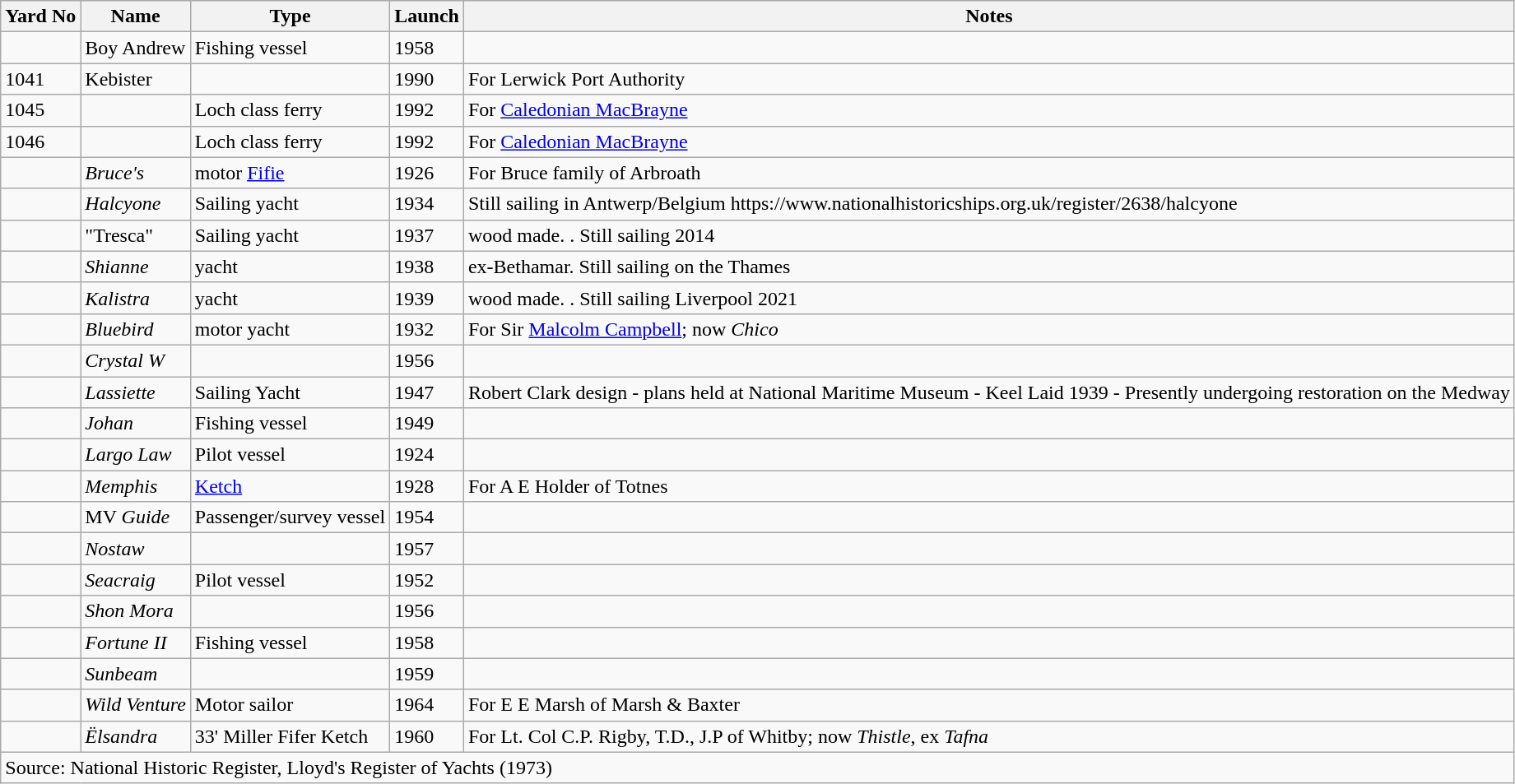<table class="wikitable sortable">
<tr>
<th>Yard No</th>
<th>Name</th>
<th>Type</th>
<th>Launch</th>
<th class="unsortable">Notes</th>
</tr>
<tr>
<td></td>
<td>Boy Andrew</td>
<td>Fishing vessel</td>
<td>1958</td>
<td></td>
</tr>
<tr>
<td>1041</td>
<td>Kebister</td>
<td></td>
<td>1990</td>
<td>For  Lerwick Port Authority</td>
</tr>
<tr>
<td>1045</td>
<td></td>
<td>Loch class ferry</td>
<td>1992</td>
<td>For <a href='#'>Caledonian MacBrayne</a></td>
</tr>
<tr>
<td>1046</td>
<td></td>
<td>Loch class ferry</td>
<td>1992</td>
<td>For <a href='#'>Caledonian MacBrayne</a></td>
</tr>
<tr>
<td></td>
<td><em>Bruce's</em></td>
<td>motor <a href='#'>Fifie</a></td>
<td>1926</td>
<td>For Bruce family of Arbroath</td>
</tr>
<tr>
<td></td>
<td><em>Halcyone</em></td>
<td>Sailing yacht</td>
<td>1934</td>
<td>Still sailing in Antwerp/Belgium https://www.nationalhistoricships.org.uk/register/2638/halcyone</td>
</tr>
<tr>
<td></td>
<td>"Tresca"</td>
<td>Sailing yacht</td>
<td>1937</td>
<td>wood made. . Still sailing 2014</td>
</tr>
<tr>
<td></td>
<td><em>Shianne</em></td>
<td>yacht</td>
<td>1938</td>
<td>ex-Bethamar. Still sailing on the Thames</td>
</tr>
<tr>
<td></td>
<td><em>Kalistra</em></td>
<td>yacht</td>
<td>1939</td>
<td>wood made. . Still sailing Liverpool 2021</td>
</tr>
<tr>
<td></td>
<td><em>Bluebird</em></td>
<td>motor yacht</td>
<td>1932</td>
<td>For Sir <a href='#'>Malcolm Campbell</a>; now <em>Chico</em></td>
</tr>
<tr>
<td></td>
<td><em>Crystal W</em></td>
<td></td>
<td>1956</td>
<td></td>
</tr>
<tr>
<td></td>
<td><em>Lassiette</em></td>
<td>Sailing Yacht</td>
<td>1947</td>
<td>Robert Clark design - plans held at National Maritime Museum - Keel Laid 1939 - Presently undergoing restoration on the Medway</td>
</tr>
<tr>
<td></td>
<td><em>Johan</em></td>
<td>Fishing vessel</td>
<td>1949</td>
<td></td>
</tr>
<tr>
<td></td>
<td><em>Largo Law</em></td>
<td>Pilot vessel</td>
<td>1924</td>
<td></td>
</tr>
<tr>
<td></td>
<td><em>Memphis</em></td>
<td><a href='#'>Ketch</a></td>
<td>1928</td>
<td>For A E Holder of Totnes</td>
</tr>
<tr>
<td></td>
<td>MV <em>Guide</em></td>
<td>Passenger/survey vessel</td>
<td>1954</td>
<td></td>
</tr>
<tr>
<td></td>
<td><em>Nostaw</em></td>
<td></td>
<td>1957</td>
<td></td>
</tr>
<tr>
<td></td>
<td><em>Seacraig</em></td>
<td>Pilot vessel</td>
<td>1952</td>
<td></td>
</tr>
<tr>
<td></td>
<td><em>Shon Mora</em></td>
<td></td>
<td>1956</td>
<td></td>
</tr>
<tr>
<td></td>
<td><em>Fortune II</em></td>
<td>Fishing vessel</td>
<td>1958</td>
<td></td>
</tr>
<tr>
<td></td>
<td><em>Sunbeam</em></td>
<td></td>
<td>1959</td>
<td></td>
</tr>
<tr>
<td></td>
<td><em>Wild Venture</em></td>
<td>Motor sailor</td>
<td>1964</td>
<td>For E E Marsh of Marsh & Baxter</td>
</tr>
<tr>
<td></td>
<td><em>Ëlsandra</em></td>
<td>33' Miller Fifer Ketch</td>
<td>1960</td>
<td>For Lt. Col C.P. Rigby, T.D., J.P of Whitby; now <em>Thistle</em>, ex <em>Tafna</em></td>
</tr>
<tr "St Hilda"        54' Sail Training Vessel 1971 For South Tyneside Nautical College>
<td colspan=5>Source: National Historic Register, Lloyd's Register of Yachts (1973)</td>
</tr>
</table>
